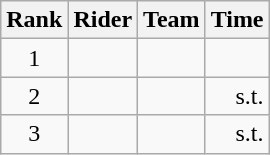<table class="wikitable">
<tr>
<th scope="col">Rank</th>
<th scope="col">Rider</th>
<th scope="col">Team</th>
<th scope="col">Time</th>
</tr>
<tr>
<td style="text-align:center;">1</td>
<td></td>
<td></td>
<td style="text-align:right;"></td>
</tr>
<tr>
<td style="text-align:center;">2</td>
<td></td>
<td></td>
<td style="text-align:right;">s.t.</td>
</tr>
<tr>
<td style="text-align:center;">3</td>
<td></td>
<td></td>
<td style="text-align:right;">s.t.</td>
</tr>
</table>
